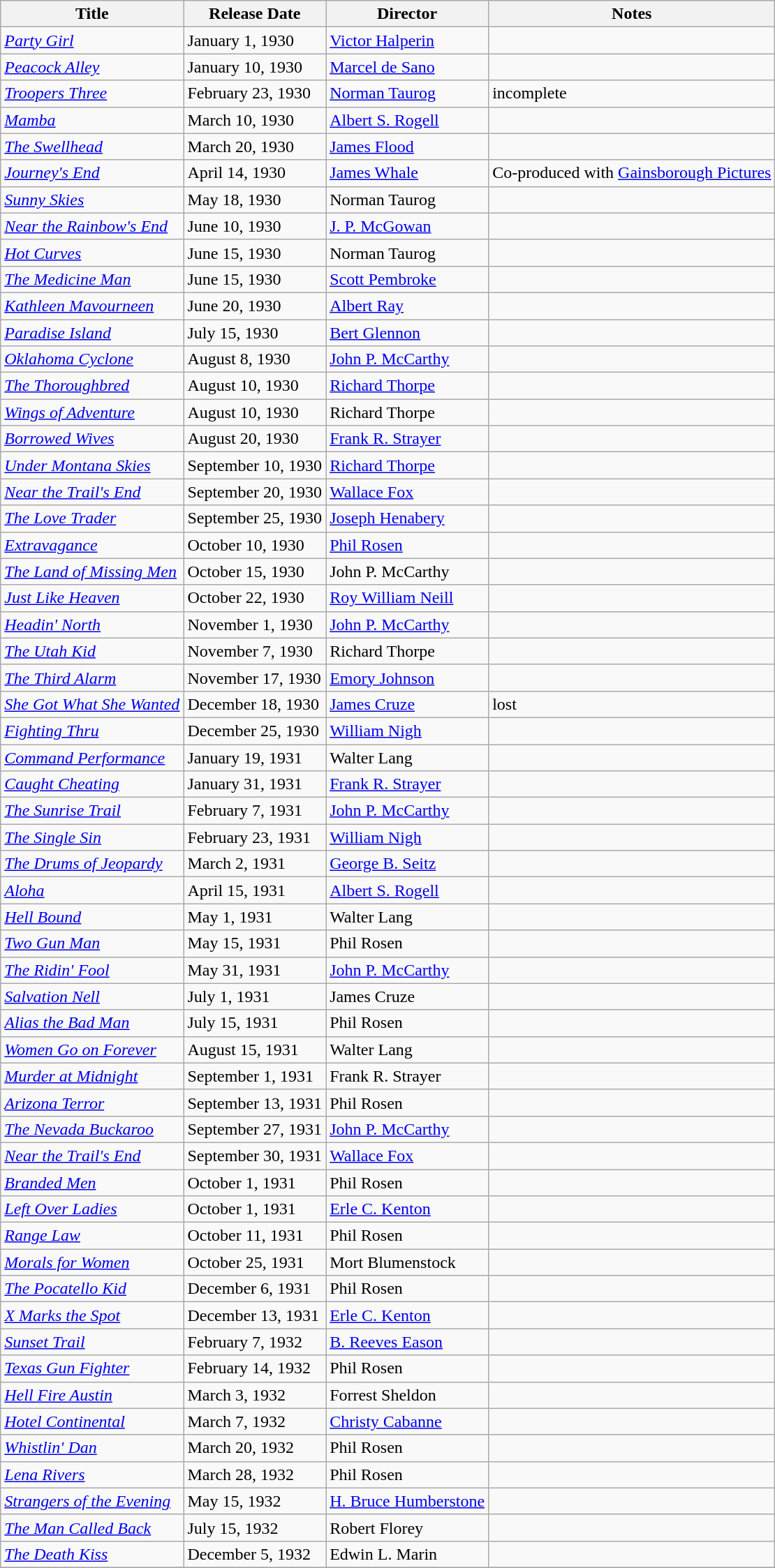<table class="wikitable sortable">
<tr>
<th>Title</th>
<th>Release Date</th>
<th>Director</th>
<th>Notes</th>
</tr>
<tr>
<td><em><a href='#'>Party Girl</a></em></td>
<td>January 1, 1930</td>
<td><a href='#'>Victor Halperin</a></td>
<td></td>
</tr>
<tr>
<td><em><a href='#'>Peacock Alley</a></em></td>
<td>January 10, 1930</td>
<td><a href='#'>Marcel de Sano</a></td>
<td></td>
</tr>
<tr>
<td><em><a href='#'>Troopers Three</a></em></td>
<td>February 23, 1930</td>
<td><a href='#'>Norman Taurog</a></td>
<td>incomplete</td>
</tr>
<tr>
<td><em><a href='#'>Mamba</a></em></td>
<td>March 10, 1930</td>
<td><a href='#'>Albert S. Rogell</a></td>
<td></td>
</tr>
<tr>
<td><em><a href='#'>The Swellhead</a></em></td>
<td>March 20, 1930</td>
<td><a href='#'>James Flood</a></td>
<td></td>
</tr>
<tr>
<td><em><a href='#'>Journey's End</a></em></td>
<td>April 14, 1930</td>
<td><a href='#'>James Whale</a></td>
<td>Co-produced with <a href='#'>Gainsborough Pictures</a></td>
</tr>
<tr>
<td><em><a href='#'>Sunny Skies</a></em></td>
<td>May 18, 1930</td>
<td>Norman Taurog</td>
<td></td>
</tr>
<tr>
<td><em><a href='#'>Near the Rainbow's End</a></em></td>
<td>June 10, 1930</td>
<td><a href='#'>J. P. McGowan</a></td>
<td></td>
</tr>
<tr>
<td><em><a href='#'>Hot Curves</a></em></td>
<td>June 15, 1930</td>
<td>Norman Taurog</td>
<td></td>
</tr>
<tr>
<td><em><a href='#'>The Medicine Man</a></em></td>
<td>June 15, 1930</td>
<td><a href='#'>Scott Pembroke</a></td>
<td></td>
</tr>
<tr>
<td><em><a href='#'>Kathleen Mavourneen</a></em></td>
<td>June 20, 1930</td>
<td><a href='#'>Albert Ray</a></td>
<td></td>
</tr>
<tr>
<td><em><a href='#'>Paradise Island</a></em></td>
<td>July 15, 1930</td>
<td><a href='#'>Bert Glennon</a></td>
<td></td>
</tr>
<tr>
<td><em><a href='#'>Oklahoma Cyclone</a></em></td>
<td>August 8, 1930</td>
<td><a href='#'>John P. McCarthy</a></td>
<td></td>
</tr>
<tr>
<td><em><a href='#'>The Thoroughbred</a></em></td>
<td>August 10, 1930</td>
<td><a href='#'>Richard Thorpe </a></td>
<td></td>
</tr>
<tr>
<td><em><a href='#'>Wings of Adventure</a></em></td>
<td>August 10, 1930</td>
<td>Richard Thorpe</td>
<td></td>
</tr>
<tr>
<td><em><a href='#'>Borrowed Wives</a></em></td>
<td>August 20, 1930</td>
<td><a href='#'>Frank R. Strayer</a></td>
<td></td>
</tr>
<tr>
<td><em><a href='#'>Under Montana Skies</a></em></td>
<td>September 10, 1930</td>
<td><a href='#'>Richard Thorpe</a></td>
<td></td>
</tr>
<tr>
<td><em><a href='#'>Near the Trail's End </a></em></td>
<td>September 20, 1930</td>
<td><a href='#'>Wallace Fox </a></td>
<td></td>
</tr>
<tr>
<td><em><a href='#'>The Love Trader</a></em></td>
<td>September 25, 1930</td>
<td><a href='#'>Joseph Henabery</a></td>
<td></td>
</tr>
<tr>
<td><em><a href='#'>Extravagance</a></em></td>
<td>October 10, 1930</td>
<td><a href='#'>Phil Rosen</a></td>
<td></td>
</tr>
<tr>
<td><em><a href='#'>The Land of Missing Men</a></em></td>
<td>October 15, 1930</td>
<td>John P. McCarthy</td>
<td></td>
</tr>
<tr>
<td><em><a href='#'>Just Like Heaven</a></em></td>
<td>October 22, 1930</td>
<td><a href='#'>Roy William Neill </a></td>
<td></td>
</tr>
<tr>
<td><em><a href='#'>Headin' North</a></em></td>
<td>November 1, 1930</td>
<td><a href='#'>John P. McCarthy</a></td>
<td></td>
</tr>
<tr>
<td><em><a href='#'>The Utah Kid</a></em></td>
<td>November 7, 1930</td>
<td>Richard Thorpe</td>
<td></td>
</tr>
<tr>
<td><em><a href='#'>The Third Alarm</a></em></td>
<td>November 17, 1930</td>
<td><a href='#'>Emory Johnson</a></td>
<td></td>
</tr>
<tr>
<td><em><a href='#'>She Got What She Wanted</a></em></td>
<td>December 18, 1930</td>
<td><a href='#'>James Cruze</a></td>
<td>lost</td>
</tr>
<tr>
<td><em><a href='#'>Fighting Thru</a></em></td>
<td>December 25, 1930</td>
<td><a href='#'>William Nigh</a></td>
<td></td>
</tr>
<tr>
<td><em><a href='#'>Command Performance</a></em></td>
<td>January 19, 1931</td>
<td>Walter Lang</td>
<td></td>
</tr>
<tr>
<td><em><a href='#'>Caught Cheating</a></em></td>
<td>January 31, 1931</td>
<td><a href='#'>Frank R. Strayer</a></td>
<td></td>
</tr>
<tr>
<td><em><a href='#'>The Sunrise Trail </a></em></td>
<td>February 7, 1931</td>
<td><a href='#'>John P. McCarthy </a></td>
<td></td>
</tr>
<tr>
<td><em><a href='#'>The Single Sin</a></em></td>
<td>February 23, 1931</td>
<td><a href='#'>William Nigh</a></td>
<td></td>
</tr>
<tr>
<td><em><a href='#'>The Drums of Jeopardy</a></em></td>
<td>March 2, 1931</td>
<td><a href='#'>George B. Seitz</a></td>
<td></td>
</tr>
<tr>
<td><em><a href='#'>Aloha</a></em></td>
<td>April 15, 1931</td>
<td><a href='#'>Albert S. Rogell</a></td>
<td></td>
</tr>
<tr>
<td><em><a href='#'>Hell Bound</a></em></td>
<td>May 1, 1931</td>
<td>Walter Lang</td>
<td></td>
</tr>
<tr>
<td><em><a href='#'>Two Gun Man</a></em></td>
<td>May 15, 1931</td>
<td>Phil Rosen</td>
<td></td>
</tr>
<tr>
<td><em><a href='#'>The Ridin' Fool</a></em></td>
<td>May 31, 1931</td>
<td><a href='#'>John P. McCarthy  </a></td>
<td></td>
</tr>
<tr>
<td><em><a href='#'>Salvation Nell</a></em></td>
<td>July 1, 1931</td>
<td>James Cruze</td>
<td></td>
</tr>
<tr>
<td><em><a href='#'>Alias the Bad Man</a></em></td>
<td>July 15, 1931</td>
<td>Phil Rosen</td>
<td></td>
</tr>
<tr>
<td><em><a href='#'>Women Go on Forever</a></em></td>
<td>August 15, 1931</td>
<td>Walter Lang</td>
<td></td>
</tr>
<tr>
<td><em><a href='#'>Murder at Midnight</a></em></td>
<td>September 1, 1931</td>
<td>Frank R. Strayer</td>
<td></td>
</tr>
<tr>
<td><em><a href='#'>Arizona Terror</a></em></td>
<td>September 13, 1931</td>
<td>Phil Rosen</td>
<td></td>
</tr>
<tr>
<td><em><a href='#'>The Nevada Buckaroo</a></em></td>
<td>September 27, 1931</td>
<td><a href='#'>John P. McCarthy</a></td>
<td></td>
</tr>
<tr>
<td><em><a href='#'>Near the Trail's End</a></em></td>
<td>September 30, 1931</td>
<td><a href='#'>Wallace Fox  </a></td>
<td></td>
</tr>
<tr>
<td><em><a href='#'>Branded Men</a></em></td>
<td>October 1, 1931</td>
<td>Phil Rosen</td>
<td></td>
</tr>
<tr>
<td><em><a href='#'>Left Over Ladies </a></em></td>
<td>October 1, 1931</td>
<td><a href='#'>Erle C. Kenton </a></td>
<td></td>
</tr>
<tr>
<td><em><a href='#'>Range Law</a></em></td>
<td>October 11, 1931</td>
<td>Phil Rosen</td>
<td></td>
</tr>
<tr>
<td><em><a href='#'>Morals for Women</a></em></td>
<td>October 25, 1931</td>
<td>Mort Blumenstock</td>
<td></td>
</tr>
<tr>
<td><em><a href='#'>The Pocatello Kid</a></em></td>
<td>December 6, 1931</td>
<td>Phil Rosen</td>
<td></td>
</tr>
<tr>
<td><em><a href='#'>X Marks the Spot</a></em></td>
<td>December 13, 1931</td>
<td><a href='#'>Erle C. Kenton</a></td>
<td></td>
</tr>
<tr>
<td><em><a href='#'>Sunset Trail</a></em></td>
<td>February 7, 1932</td>
<td><a href='#'>B. Reeves Eason </a></td>
<td></td>
</tr>
<tr>
<td><em><a href='#'>Texas Gun Fighter</a></em></td>
<td>February 14, 1932</td>
<td>Phil Rosen</td>
<td></td>
</tr>
<tr>
<td><em><a href='#'>Hell Fire Austin</a></em></td>
<td>March 3, 1932</td>
<td>Forrest Sheldon</td>
<td></td>
</tr>
<tr>
<td><em><a href='#'>Hotel Continental</a></em></td>
<td>March 7, 1932</td>
<td><a href='#'>Christy Cabanne</a></td>
<td></td>
</tr>
<tr>
<td><em><a href='#'>Whistlin' Dan</a></em></td>
<td>March 20, 1932</td>
<td>Phil Rosen</td>
<td></td>
</tr>
<tr>
<td><em><a href='#'>Lena Rivers</a></em></td>
<td>March 28, 1932</td>
<td>Phil Rosen</td>
<td></td>
</tr>
<tr>
<td><em><a href='#'>Strangers of the Evening</a></em></td>
<td>May 15, 1932</td>
<td><a href='#'>H. Bruce Humberstone</a></td>
<td></td>
</tr>
<tr>
<td><em><a href='#'>The Man Called Back</a></em></td>
<td>July 15, 1932</td>
<td>Robert Florey</td>
<td></td>
</tr>
<tr>
<td><em><a href='#'>The Death Kiss</a></em></td>
<td>December 5, 1932</td>
<td>Edwin L. Marin</td>
<td></td>
</tr>
<tr>
</tr>
</table>
